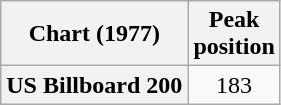<table class="wikitable plainrowheaders" style="text-align:center">
<tr>
<th scope="col">Chart (1977)</th>
<th scope="col">Peak<br>position</th>
</tr>
<tr>
<th scope="row">US Billboard 200</th>
<td>183</td>
</tr>
</table>
